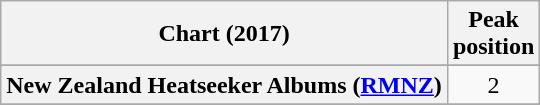<table class="wikitable sortable plainrowheaders" style="text-align:center">
<tr>
<th scope="col">Chart (2017)</th>
<th scope="col">Peak<br> position</th>
</tr>
<tr>
</tr>
<tr>
</tr>
<tr>
<th scope="row">New Zealand Heatseeker Albums (<a href='#'>RMNZ</a>)</th>
<td>2</td>
</tr>
<tr>
</tr>
<tr>
</tr>
<tr>
</tr>
</table>
